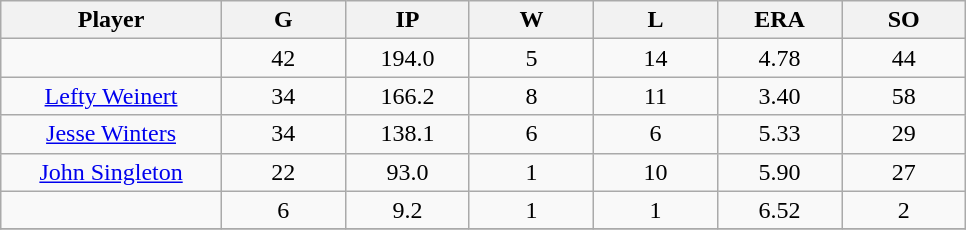<table class="wikitable sortable">
<tr>
<th bgcolor="#DDDDFF" width="16%">Player</th>
<th bgcolor="#DDDDFF" width="9%">G</th>
<th bgcolor="#DDDDFF" width="9%">IP</th>
<th bgcolor="#DDDDFF" width="9%">W</th>
<th bgcolor="#DDDDFF" width="9%">L</th>
<th bgcolor="#DDDDFF" width="9%">ERA</th>
<th bgcolor="#DDDDFF" width="9%">SO</th>
</tr>
<tr align="center">
<td></td>
<td>42</td>
<td>194.0</td>
<td>5</td>
<td>14</td>
<td>4.78</td>
<td>44</td>
</tr>
<tr align="center">
<td><a href='#'>Lefty Weinert</a></td>
<td>34</td>
<td>166.2</td>
<td>8</td>
<td>11</td>
<td>3.40</td>
<td>58</td>
</tr>
<tr align="center">
<td><a href='#'>Jesse Winters</a></td>
<td>34</td>
<td>138.1</td>
<td>6</td>
<td>6</td>
<td>5.33</td>
<td>29</td>
</tr>
<tr align="center">
<td><a href='#'>John Singleton</a></td>
<td>22</td>
<td>93.0</td>
<td>1</td>
<td>10</td>
<td>5.90</td>
<td>27</td>
</tr>
<tr align="center">
<td></td>
<td>6</td>
<td>9.2</td>
<td>1</td>
<td>1</td>
<td>6.52</td>
<td>2</td>
</tr>
<tr align="center">
</tr>
</table>
